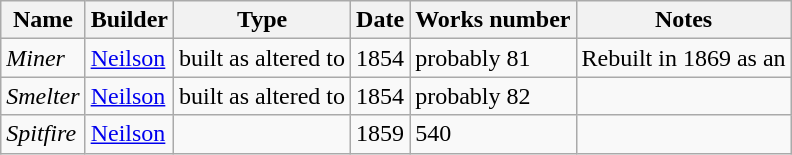<table class="wikitable">
<tr>
<th>Name</th>
<th>Builder</th>
<th>Type</th>
<th>Date</th>
<th>Works number</th>
<th>Notes</th>
</tr>
<tr>
<td><em>Miner</em></td>
<td><a href='#'>Neilson</a></td>
<td>built as  altered to </td>
<td>1854</td>
<td>probably 81</td>
<td>Rebuilt in 1869 as an </td>
</tr>
<tr>
<td><em>Smelter</em></td>
<td><a href='#'>Neilson</a></td>
<td>built as  altered to </td>
<td>1854</td>
<td>probably 82</td>
<td></td>
</tr>
<tr>
<td><em>Spitfire</em></td>
<td><a href='#'>Neilson</a></td>
<td></td>
<td>1859</td>
<td>540</td>
<td></td>
</tr>
</table>
